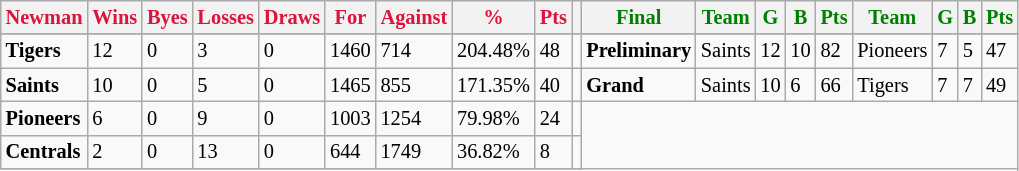<table style="font-size: 85%; text-align: left;" class="wikitable">
<tr>
<th style="color:crimson">Newman</th>
<th style="color:crimson">Wins</th>
<th style="color:crimson">Byes</th>
<th style="color:crimson">Losses</th>
<th style="color:crimson">Draws</th>
<th style="color:crimson">For</th>
<th style="color:crimson">Against</th>
<th style="color:crimson">%</th>
<th style="color:crimson">Pts</th>
<th></th>
<th style="color:green">Final</th>
<th style="color:green">Team</th>
<th style="color:green">G</th>
<th style="color:green">B</th>
<th style="color:green">Pts</th>
<th style="color:green">Team</th>
<th style="color:green">G</th>
<th style="color:green">B</th>
<th style="color:green">Pts</th>
</tr>
<tr>
</tr>
<tr>
</tr>
<tr>
<td><strong>	Tigers 	</strong></td>
<td>12</td>
<td>0</td>
<td>3</td>
<td>0</td>
<td>1460</td>
<td>714</td>
<td>204.48%</td>
<td>48</td>
<td></td>
<td><strong>Preliminary</strong></td>
<td>Saints</td>
<td>12</td>
<td>10</td>
<td>82</td>
<td>Pioneers</td>
<td>7</td>
<td>5</td>
<td>47</td>
</tr>
<tr>
<td><strong>	Saints	</strong></td>
<td>10</td>
<td>0</td>
<td>5</td>
<td>0</td>
<td>1465</td>
<td>855</td>
<td>171.35%</td>
<td>40</td>
<td></td>
<td><strong>Grand</strong></td>
<td>Saints</td>
<td>10</td>
<td>6</td>
<td>66</td>
<td>Tigers</td>
<td>7</td>
<td>7</td>
<td>49</td>
</tr>
<tr>
<td><strong>	Pioneers	</strong></td>
<td>6</td>
<td>0</td>
<td>9</td>
<td>0</td>
<td>1003</td>
<td>1254</td>
<td>79.98%</td>
<td>24</td>
<td></td>
</tr>
<tr>
<td><strong>	Centrals	</strong></td>
<td>2</td>
<td>0</td>
<td>13</td>
<td>0</td>
<td>644</td>
<td>1749</td>
<td>36.82%</td>
<td>8</td>
<td></td>
</tr>
<tr>
</tr>
</table>
